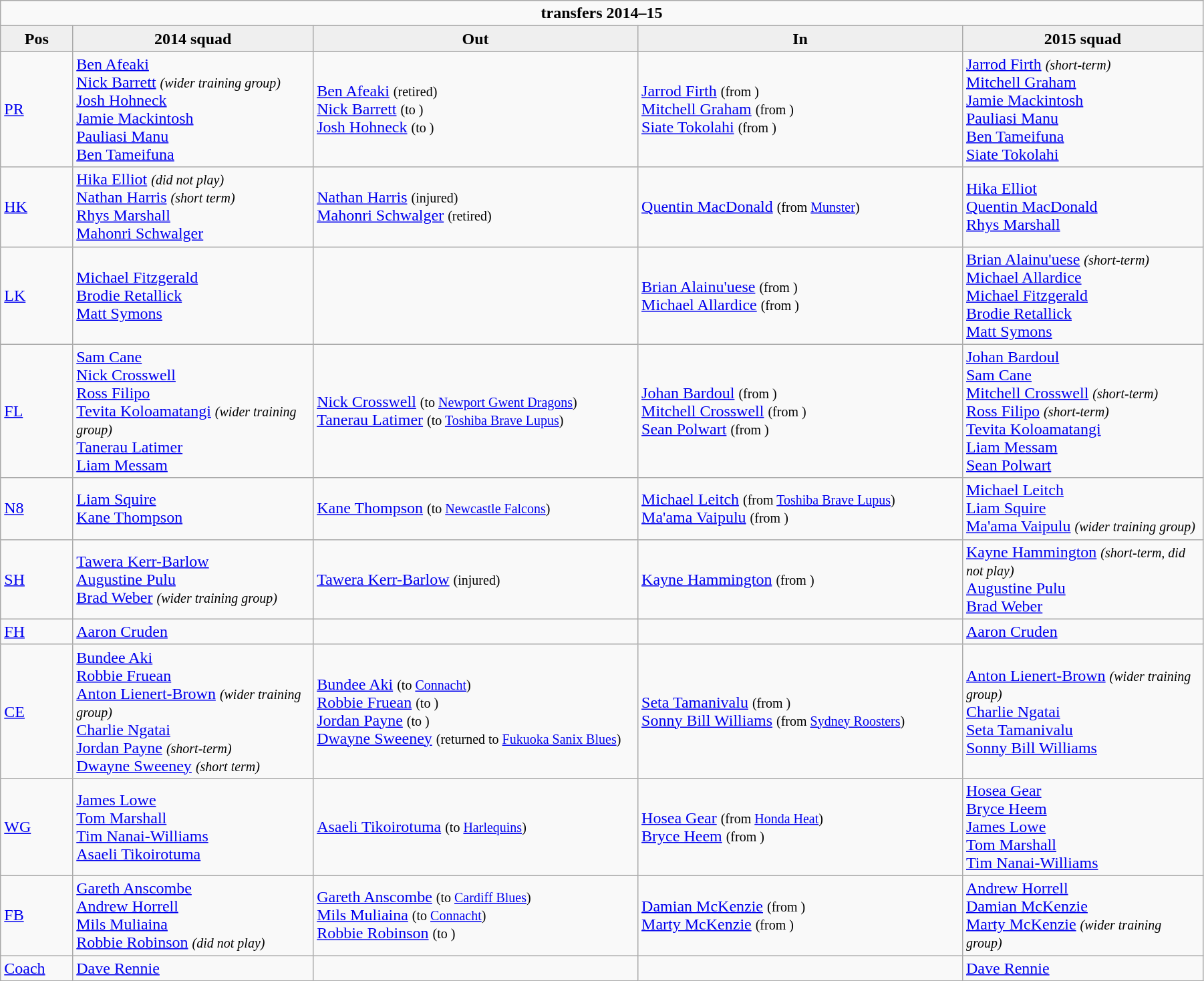<table class="wikitable" style="text-align: left; width:95%">
<tr>
<td colspan="100%" style="text-align:center;"><strong> transfers 2014–15</strong></td>
</tr>
<tr>
<th style="background:#efefef; width:6%;">Pos</th>
<th style="background:#efefef; width:20%;">2014 squad</th>
<th style="background:#efefef; width:27%;">Out</th>
<th style="background:#efefef; width:27%;">In</th>
<th style="background:#efefef; width:20%;">2015 squad</th>
</tr>
<tr>
<td><a href='#'>PR</a></td>
<td> <a href='#'>Ben Afeaki</a><br><a href='#'>Nick Barrett</a> <small><em>(wider training group)</em></small><br><a href='#'>Josh Hohneck</a><br><a href='#'>Jamie Mackintosh</a><br><a href='#'>Pauliasi Manu</a><br><a href='#'>Ben Tameifuna</a></td>
<td>  <a href='#'>Ben Afeaki</a> <small>(retired)</small><br> <a href='#'>Nick Barrett</a> <small>(to )</small><br> <a href='#'>Josh Hohneck</a> <small>(to )</small></td>
<td>  <a href='#'>Jarrod Firth</a> <small>(from )</small><br> <a href='#'>Mitchell Graham</a> <small>(from )</small><br> <a href='#'>Siate Tokolahi</a> <small>(from )</small></td>
<td> <a href='#'>Jarrod Firth</a> <small><em>(short-term)</em></small><br><a href='#'>Mitchell Graham</a><br><a href='#'>Jamie Mackintosh</a><br><a href='#'>Pauliasi Manu</a><br><a href='#'>Ben Tameifuna</a><br><a href='#'>Siate Tokolahi</a></td>
</tr>
<tr>
<td><a href='#'>HK</a></td>
<td> <a href='#'>Hika Elliot</a> <small><em>(did not play)</em></small><br><a href='#'>Nathan Harris</a> <small><em>(short term)</em></small><br><a href='#'>Rhys Marshall</a><br><a href='#'>Mahonri Schwalger</a></td>
<td>  <a href='#'>Nathan Harris</a> <small>(injured)</small><br> <a href='#'>Mahonri Schwalger</a> <small>(retired)</small></td>
<td>  <a href='#'>Quentin MacDonald</a> <small>(from  <a href='#'>Munster</a>)</small></td>
<td> <a href='#'>Hika Elliot</a><br><a href='#'>Quentin MacDonald</a><br><a href='#'>Rhys Marshall</a></td>
</tr>
<tr>
<td><a href='#'>LK</a></td>
<td> <a href='#'>Michael Fitzgerald</a><br><a href='#'>Brodie Retallick</a><br><a href='#'>Matt Symons</a></td>
<td></td>
<td>  <a href='#'>Brian Alainu'uese</a> <small>(from )</small><br> <a href='#'>Michael Allardice</a> <small>(from )</small></td>
<td> <a href='#'>Brian Alainu'uese</a> <small><em>(short-term)</em></small><br><a href='#'>Michael Allardice</a><br><a href='#'>Michael Fitzgerald</a><br><a href='#'>Brodie Retallick</a><br><a href='#'>Matt Symons</a></td>
</tr>
<tr>
<td><a href='#'>FL</a></td>
<td> <a href='#'>Sam Cane</a><br><a href='#'>Nick Crosswell</a><br><a href='#'>Ross Filipo</a><br><a href='#'>Tevita Koloamatangi</a> <small><em>(wider training group)</em></small><br><a href='#'>Tanerau Latimer</a><br><a href='#'>Liam Messam</a></td>
<td>  <a href='#'>Nick Crosswell</a> <small>(to  <a href='#'>Newport Gwent Dragons</a>)</small><br> <a href='#'>Tanerau Latimer</a> <small>(to  <a href='#'>Toshiba Brave Lupus</a>)</small></td>
<td>  <a href='#'>Johan Bardoul</a> <small>(from )</small><br> <a href='#'>Mitchell Crosswell</a> <small>(from )</small><br> <a href='#'>Sean Polwart</a> <small>(from )</small></td>
<td> <a href='#'>Johan Bardoul</a><br><a href='#'>Sam Cane</a><br><a href='#'>Mitchell Crosswell</a> <small><em>(short-term)</em></small><br><a href='#'>Ross Filipo</a> <small><em>(short-term)</em></small><br><a href='#'>Tevita Koloamatangi</a><br><a href='#'>Liam Messam</a><br><a href='#'>Sean Polwart</a></td>
</tr>
<tr>
<td><a href='#'>N8</a></td>
<td> <a href='#'>Liam Squire</a><br><a href='#'>Kane Thompson</a></td>
<td>  <a href='#'>Kane Thompson</a> <small>(to  <a href='#'>Newcastle Falcons</a>)</small></td>
<td>  <a href='#'>Michael Leitch</a> <small>(from  <a href='#'>Toshiba Brave Lupus</a>)</small><br> <a href='#'>Ma'ama Vaipulu</a> <small>(from )</small></td>
<td> <a href='#'>Michael Leitch</a><br><a href='#'>Liam Squire</a><br><a href='#'>Ma'ama Vaipulu</a> <small><em>(wider training group)</em></small></td>
</tr>
<tr>
<td><a href='#'>SH</a></td>
<td> <a href='#'>Tawera Kerr-Barlow</a><br><a href='#'>Augustine Pulu</a><br><a href='#'>Brad Weber</a> <small><em>(wider training group)</em></small></td>
<td>  <a href='#'>Tawera Kerr-Barlow</a> <small>(injured)</small></td>
<td>  <a href='#'>Kayne Hammington</a> <small>(from )</small></td>
<td> <a href='#'>Kayne Hammington</a> <small><em>(short-term, did not play)</em></small><br><a href='#'>Augustine Pulu</a><br><a href='#'>Brad Weber</a></td>
</tr>
<tr>
<td><a href='#'>FH</a></td>
<td> <a href='#'>Aaron Cruden</a></td>
<td></td>
<td></td>
<td> <a href='#'>Aaron Cruden</a></td>
</tr>
<tr>
<td><a href='#'>CE</a></td>
<td> <a href='#'>Bundee Aki</a><br><a href='#'>Robbie Fruean</a><br><a href='#'>Anton Lienert-Brown</a> <small><em>(wider training group)</em></small><br><a href='#'>Charlie Ngatai</a><br><a href='#'>Jordan Payne</a> <small><em>(short-term)</em></small><br><a href='#'>Dwayne Sweeney</a> <small><em>(short term)</em></small></td>
<td>  <a href='#'>Bundee Aki</a> <small>(to  <a href='#'>Connacht</a>)</small><br> <a href='#'>Robbie Fruean</a> <small>(to )</small><br> <a href='#'>Jordan Payne</a> <small>(to )</small><br> <a href='#'>Dwayne Sweeney</a> <small>(returned to  <a href='#'>Fukuoka Sanix Blues</a>)</small></td>
<td>  <a href='#'>Seta Tamanivalu</a> <small>(from )</small><br> <a href='#'>Sonny Bill Williams</a> <small>(from  <a href='#'>Sydney Roosters</a>)</small></td>
<td> <a href='#'>Anton Lienert-Brown</a> <small><em>(wider training group)</em></small><br><a href='#'>Charlie Ngatai</a><br><a href='#'>Seta Tamanivalu</a><br><a href='#'>Sonny Bill Williams</a></td>
</tr>
<tr>
<td><a href='#'>WG</a></td>
<td> <a href='#'>James Lowe</a><br><a href='#'>Tom Marshall</a><br><a href='#'>Tim Nanai-Williams</a><br><a href='#'>Asaeli Tikoirotuma</a></td>
<td>  <a href='#'>Asaeli Tikoirotuma</a> <small>(to  <a href='#'>Harlequins</a>)</small></td>
<td>  <a href='#'>Hosea Gear</a> <small>(from  <a href='#'>Honda Heat</a>)</small><br> <a href='#'>Bryce Heem</a> <small>(from )</small></td>
<td> <a href='#'>Hosea Gear</a><br><a href='#'>Bryce Heem</a><br><a href='#'>James Lowe</a><br><a href='#'>Tom Marshall</a><br><a href='#'>Tim Nanai-Williams</a></td>
</tr>
<tr>
<td><a href='#'>FB</a></td>
<td> <a href='#'>Gareth Anscombe</a><br><a href='#'>Andrew Horrell</a><br><a href='#'>Mils Muliaina</a><br><a href='#'>Robbie Robinson</a> <small><em>(did not play)</em></small></td>
<td>  <a href='#'>Gareth Anscombe</a> <small>(to  <a href='#'>Cardiff Blues</a>)</small><br> <a href='#'>Mils Muliaina</a> <small>(to  <a href='#'>Connacht</a>)</small><br> <a href='#'>Robbie Robinson</a> <small>(to )</small></td>
<td>  <a href='#'>Damian McKenzie</a> <small>(from )</small><br> <a href='#'>Marty McKenzie</a> <small>(from )</small></td>
<td> <a href='#'>Andrew Horrell</a><br><a href='#'>Damian McKenzie</a><br><a href='#'>Marty McKenzie</a> <small><em>(wider training group)</em></small></td>
</tr>
<tr>
<td><a href='#'>Coach</a></td>
<td> <a href='#'>Dave Rennie</a></td>
<td></td>
<td></td>
<td> <a href='#'>Dave Rennie</a></td>
</tr>
</table>
